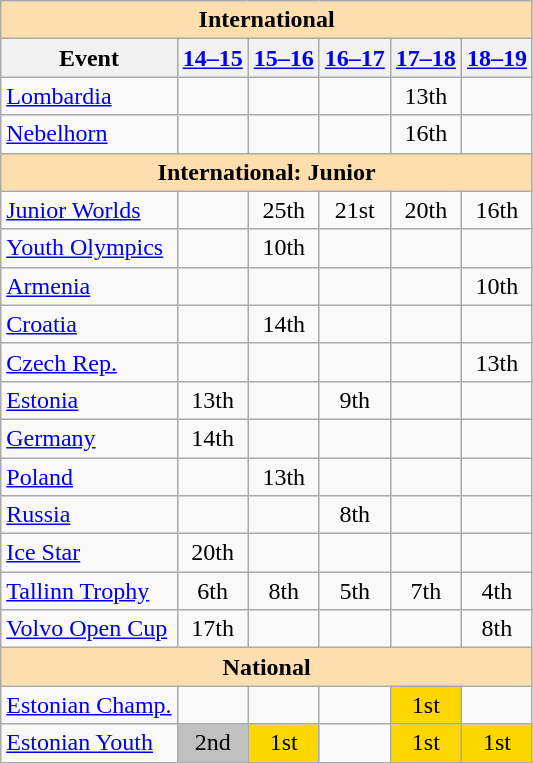<table class="wikitable" style="text-align:center">
<tr>
<th colspan="6" style="background-color: #ffdead; " align="center">International</th>
</tr>
<tr>
<th>Event</th>
<th><a href='#'>14–15</a></th>
<th><a href='#'>15–16</a></th>
<th><a href='#'>16–17</a></th>
<th><a href='#'>17–18</a></th>
<th><a href='#'>18–19</a></th>
</tr>
<tr>
<td align=left> <a href='#'>Lombardia</a></td>
<td></td>
<td></td>
<td></td>
<td>13th</td>
<td></td>
</tr>
<tr>
<td align=left> <a href='#'>Nebelhorn</a></td>
<td></td>
<td></td>
<td></td>
<td>16th</td>
<td></td>
</tr>
<tr>
<th colspan="6" style="background-color: #ffdead; " align="center">International: Junior</th>
</tr>
<tr>
<td align=left><a href='#'>Junior Worlds</a></td>
<td></td>
<td>25th</td>
<td>21st</td>
<td>20th</td>
<td>16th</td>
</tr>
<tr>
<td align=left><a href='#'>Youth Olympics</a></td>
<td></td>
<td>10th</td>
<td></td>
<td></td>
<td></td>
</tr>
<tr>
<td align=left> <a href='#'>Armenia</a></td>
<td></td>
<td></td>
<td></td>
<td></td>
<td>10th</td>
</tr>
<tr>
<td align=left> <a href='#'>Croatia</a></td>
<td></td>
<td>14th</td>
<td></td>
<td></td>
<td></td>
</tr>
<tr>
<td align=left> <a href='#'>Czech Rep.</a></td>
<td></td>
<td></td>
<td></td>
<td></td>
<td>13th</td>
</tr>
<tr>
<td align=left> <a href='#'>Estonia</a></td>
<td>13th</td>
<td></td>
<td>9th</td>
<td></td>
<td></td>
</tr>
<tr>
<td align=left> <a href='#'>Germany</a></td>
<td>14th</td>
<td></td>
<td></td>
<td></td>
<td></td>
</tr>
<tr>
<td align=left> <a href='#'>Poland</a></td>
<td></td>
<td>13th</td>
<td></td>
<td></td>
<td></td>
</tr>
<tr>
<td align=left> <a href='#'>Russia</a></td>
<td></td>
<td></td>
<td>8th</td>
<td></td>
<td></td>
</tr>
<tr>
<td align=left><a href='#'>Ice Star</a></td>
<td>20th</td>
<td></td>
<td></td>
<td></td>
<td></td>
</tr>
<tr>
<td align=left><a href='#'>Tallinn Trophy</a></td>
<td>6th</td>
<td>8th</td>
<td>5th</td>
<td>7th</td>
<td>4th</td>
</tr>
<tr>
<td align=left><a href='#'>Volvo Open Cup</a></td>
<td>17th</td>
<td></td>
<td></td>
<td></td>
<td>8th</td>
</tr>
<tr>
<th colspan="6" style="background-color: #ffdead; " align="center">National</th>
</tr>
<tr>
<td align="left"><a href='#'>Estonian Champ.</a></td>
<td></td>
<td></td>
<td></td>
<td bgcolor="gold">1st</td>
<td></td>
</tr>
<tr>
<td align="left"><a href='#'>Estonian Youth</a></td>
<td bgcolor="silver">2nd</td>
<td bgcolor="gold">1st</td>
<td></td>
<td bgcolor="gold">1st</td>
<td bgcolor="gold">1st</td>
</tr>
</table>
